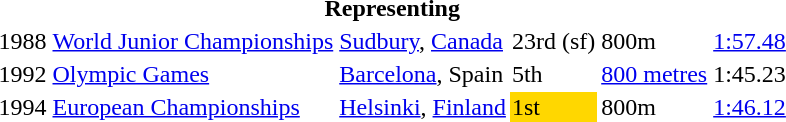<table>
<tr>
<th colspan="6">Representing </th>
</tr>
<tr>
<td>1988</td>
<td><a href='#'>World Junior Championships</a></td>
<td><a href='#'>Sudbury</a>, <a href='#'>Canada</a></td>
<td>23rd (sf)</td>
<td>800m</td>
<td><a href='#'>1:57.48</a></td>
</tr>
<tr>
<td>1992</td>
<td><a href='#'>Olympic Games</a></td>
<td><a href='#'>Barcelona</a>, Spain</td>
<td>5th</td>
<td><a href='#'>800 metres</a></td>
<td>1:45.23</td>
</tr>
<tr>
<td>1994</td>
<td><a href='#'>European Championships</a></td>
<td><a href='#'>Helsinki</a>, <a href='#'>Finland</a></td>
<td bgcolor=gold>1st</td>
<td>800m</td>
<td><a href='#'>1:46.12</a></td>
</tr>
</table>
